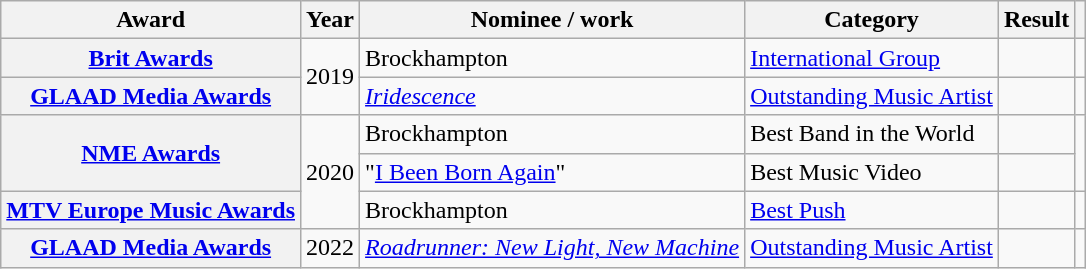<table class="wikitable">
<tr>
<th>Award</th>
<th>Year</th>
<th>Nominee / work</th>
<th>Category</th>
<th>Result</th>
<th></th>
</tr>
<tr>
<th><a href='#'>Brit Awards</a></th>
<td rowspan="2">2019</td>
<td>Brockhampton</td>
<td><a href='#'>International Group</a></td>
<td></td>
<td></td>
</tr>
<tr>
<th><a href='#'>GLAAD Media Awards</a></th>
<td><a href='#'><em>Iridescence</em></a></td>
<td><a href='#'>Outstanding Music Artist</a></td>
<td></td>
<td></td>
</tr>
<tr>
<th rowspan="2"><a href='#'>NME Awards</a></th>
<td rowspan="3">2020</td>
<td>Brockhampton</td>
<td Best Band in the World>Best Band in the World</td>
<td></td>
<td rowspan="2"></td>
</tr>
<tr>
<td>"<a href='#'>I Been Born Again</a>"</td>
<td Best Music Video>Best Music Video</td>
<td></td>
</tr>
<tr>
<th><a href='#'>MTV Europe Music Awards</a></th>
<td>Brockhampton</td>
<td><a href='#'>Best Push</a></td>
<td></td>
<td></td>
</tr>
<tr>
<th><a href='#'>GLAAD Media Awards</a></th>
<td>2022</td>
<td><em><a href='#'>Roadrunner: New Light, New Machine</a></em></td>
<td><a href='#'>Outstanding Music Artist</a></td>
<td></td>
<td></td>
</tr>
</table>
